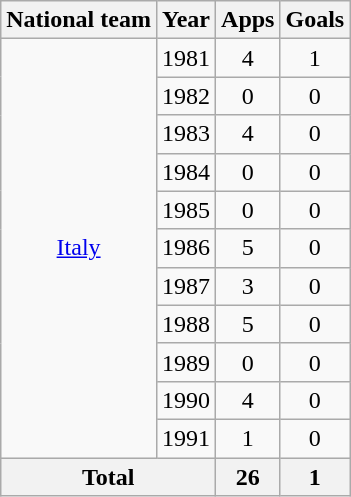<table class="wikitable" style="text-align:center">
<tr>
<th>National team</th>
<th>Year</th>
<th>Apps</th>
<th>Goals</th>
</tr>
<tr>
<td rowspan="11"><a href='#'>Italy</a></td>
<td>1981</td>
<td>4</td>
<td>1</td>
</tr>
<tr>
<td>1982</td>
<td>0</td>
<td>0</td>
</tr>
<tr>
<td>1983</td>
<td>4</td>
<td>0</td>
</tr>
<tr>
<td>1984</td>
<td>0</td>
<td>0</td>
</tr>
<tr>
<td>1985</td>
<td>0</td>
<td>0</td>
</tr>
<tr>
<td>1986</td>
<td>5</td>
<td>0</td>
</tr>
<tr>
<td>1987</td>
<td>3</td>
<td>0</td>
</tr>
<tr>
<td>1988</td>
<td>5</td>
<td>0</td>
</tr>
<tr>
<td>1989</td>
<td>0</td>
<td>0</td>
</tr>
<tr>
<td>1990</td>
<td>4</td>
<td>0</td>
</tr>
<tr>
<td>1991</td>
<td>1</td>
<td>0</td>
</tr>
<tr>
<th colspan="2">Total</th>
<th>26</th>
<th>1</th>
</tr>
</table>
